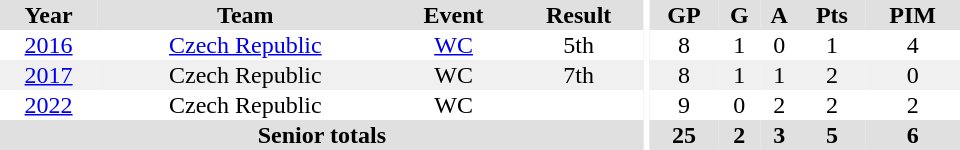<table border="0" cellpadding="1" cellspacing="0" ID="Table3" style="text-align:center; width:40em">
<tr ALIGN="center" bgcolor="#e0e0e0">
<th>Year</th>
<th>Team</th>
<th>Event</th>
<th>Result</th>
<th rowspan="99" bgcolor="#ffffff"></th>
<th>GP</th>
<th>G</th>
<th>A</th>
<th>Pts</th>
<th>PIM</th>
</tr>
<tr>
<td><a href='#'>2016</a></td>
<td><a href='#'>Czech Republic</a></td>
<td><a href='#'>WC</a></td>
<td>5th</td>
<td>8</td>
<td>1</td>
<td>0</td>
<td>1</td>
<td>4</td>
</tr>
<tr bgcolor="#f0f0f0">
<td><a href='#'>2017</a></td>
<td>Czech Republic</td>
<td>WC</td>
<td>7th</td>
<td>8</td>
<td>1</td>
<td>1</td>
<td>2</td>
<td>0</td>
</tr>
<tr>
<td><a href='#'>2022</a></td>
<td>Czech Republic</td>
<td>WC</td>
<td></td>
<td>9</td>
<td>0</td>
<td>2</td>
<td>2</td>
<td>2</td>
</tr>
<tr bgcolor="#e0e0e0">
<th colspan="4">Senior totals</th>
<th>25</th>
<th>2</th>
<th>3</th>
<th>5</th>
<th>6</th>
</tr>
</table>
